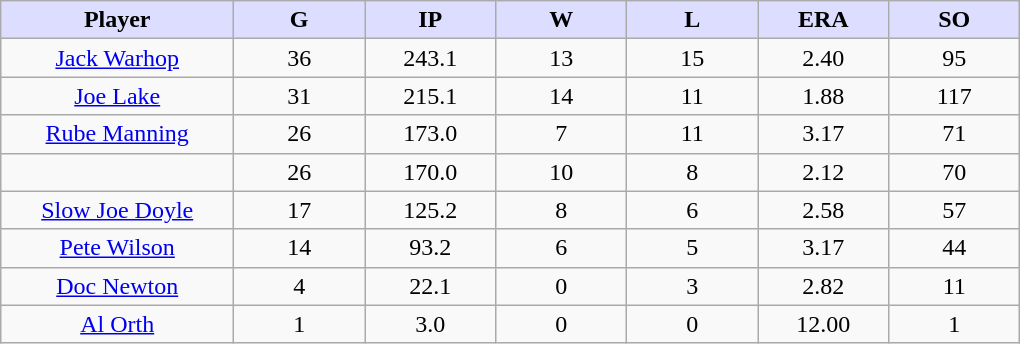<table class="wikitable sortable">
<tr>
<th style="background:#ddf; width:16%;">Player</th>
<th style="background:#ddf; width:9%;">G</th>
<th style="background:#ddf; width:9%;">IP</th>
<th style="background:#ddf; width:9%;">W</th>
<th style="background:#ddf; width:9%;">L</th>
<th style="background:#ddf; width:9%;">ERA</th>
<th style="background:#ddf; width:9%;">SO</th>
</tr>
<tr style="text-align:center;">
<td><a href='#'>Jack Warhop</a></td>
<td>36</td>
<td>243.1</td>
<td>13</td>
<td>15</td>
<td>2.40</td>
<td>95</td>
</tr>
<tr align="center">
<td><a href='#'>Joe Lake</a></td>
<td>31</td>
<td>215.1</td>
<td>14</td>
<td>11</td>
<td>1.88</td>
<td>117</td>
</tr>
<tr align="center">
<td><a href='#'>Rube Manning</a></td>
<td>26</td>
<td>173.0</td>
<td>7</td>
<td>11</td>
<td>3.17</td>
<td>71</td>
</tr>
<tr align="center">
<td></td>
<td>26</td>
<td>170.0</td>
<td>10</td>
<td>8</td>
<td>2.12</td>
<td>70</td>
</tr>
<tr style="text-align:center;">
<td><a href='#'>Slow Joe Doyle</a></td>
<td>17</td>
<td>125.2</td>
<td>8</td>
<td>6</td>
<td>2.58</td>
<td>57</td>
</tr>
<tr align="center">
<td><a href='#'>Pete Wilson</a></td>
<td>14</td>
<td>93.2</td>
<td>6</td>
<td>5</td>
<td>3.17</td>
<td>44</td>
</tr>
<tr align="center">
<td><a href='#'>Doc Newton</a></td>
<td>4</td>
<td>22.1</td>
<td>0</td>
<td>3</td>
<td>2.82</td>
<td>11</td>
</tr>
<tr align="center">
<td><a href='#'>Al Orth</a></td>
<td>1</td>
<td>3.0</td>
<td>0</td>
<td>0</td>
<td>12.00</td>
<td>1</td>
</tr>
</table>
